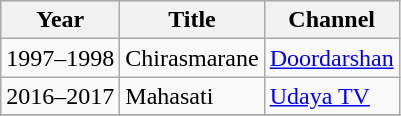<table class="wikitable">
<tr style="background:#ccc; text-align:center;">
<th><strong>Year</strong></th>
<th><strong>Title</strong></th>
<th><strong>Channel</strong></th>
</tr>
<tr>
<td>1997–1998</td>
<td>Chirasmarane</td>
<td><a href='#'>Doordarshan</a></td>
</tr>
<tr>
<td>2016–2017</td>
<td>Mahasati</td>
<td><a href='#'>Udaya TV</a></td>
</tr>
<tr>
</tr>
</table>
